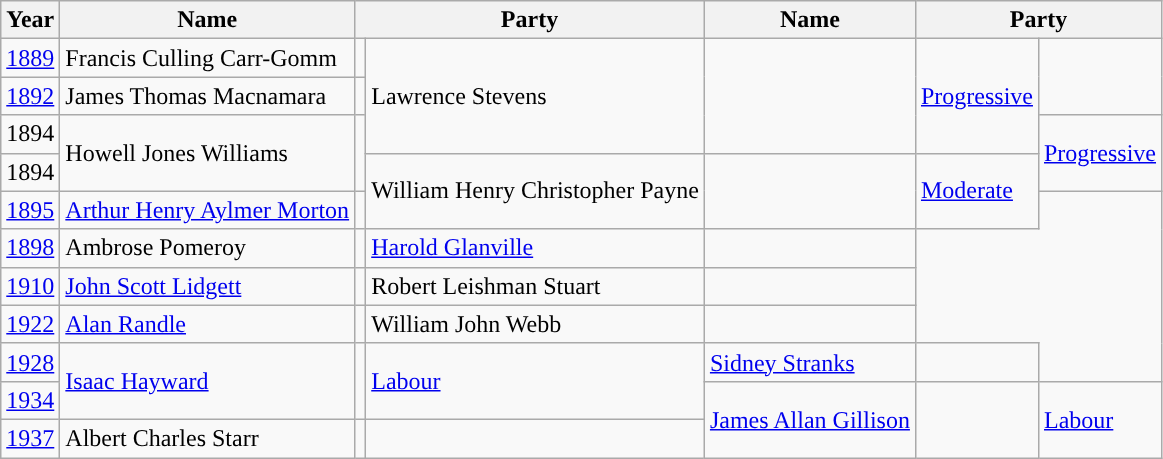<table class="wikitable">
<tr>
<th>Year</th>
<th>Name</th>
<th colspan=2>Party</th>
<th>Name</th>
<th colspan=2>Party</th>
</tr>
<tr>
<td><a href='#'>1889</a></td>
<td>Francis Culling Carr-Gomm</td>
<td></td>
<td rowspan=3>Lawrence Stevens</td>
<td rowspan=3 style="background-color: "></td>
<td rowspan=3><a href='#'>Progressive</a></td>
</tr>
<tr>
<td><a href='#'>1892</a></td>
<td>James Thomas Macnamara</td>
<td></td>
</tr>
<tr>
<td>1894</td>
<td rowspan=2>Howell Jones Williams</td>
<td rowspan=2 style="background-color: "></td>
<td rowspan=2><a href='#'>Progressive</a></td>
</tr>
<tr>
<td>1894</td>
<td rowspan=2>William Henry Christopher Payne</td>
<td rowspan=2 style="background-color: "></td>
<td rowspan=2><a href='#'>Moderate</a></td>
</tr>
<tr>
<td><a href='#'>1895</a></td>
<td><a href='#'>Arthur Henry Aylmer Morton</a></td>
<td></td>
</tr>
<tr>
<td><a href='#'>1898</a></td>
<td>Ambrose Pomeroy</td>
<td></td>
<td><a href='#'>Harold Glanville</a></td>
<td></td>
</tr>
<tr>
<td><a href='#'>1910</a></td>
<td><a href='#'>John Scott Lidgett</a></td>
<td></td>
<td>Robert Leishman Stuart</td>
<td></td>
</tr>
<tr>
<td><a href='#'>1922</a></td>
<td><a href='#'>Alan Randle</a></td>
<td></td>
<td>William John Webb</td>
<td></td>
</tr>
<tr>
<td><a href='#'>1928</a></td>
<td rowspan=2><a href='#'>Isaac Hayward</a></td>
<td rowspan=2 style="background-color: "></td>
<td rowspan=2><a href='#'>Labour</a></td>
<td><a href='#'>Sidney Stranks</a></td>
<td></td>
</tr>
<tr>
<td><a href='#'>1934</a></td>
<td rowspan=2><a href='#'>James Allan Gillison</a></td>
<td rowspan=2 style="background-color: "></td>
<td rowspan=2><a href='#'>Labour</a></td>
</tr>
<tr>
<td><a href='#'>1937</a></td>
<td>Albert Charles Starr</td>
<td></td>
</tr>
</table>
